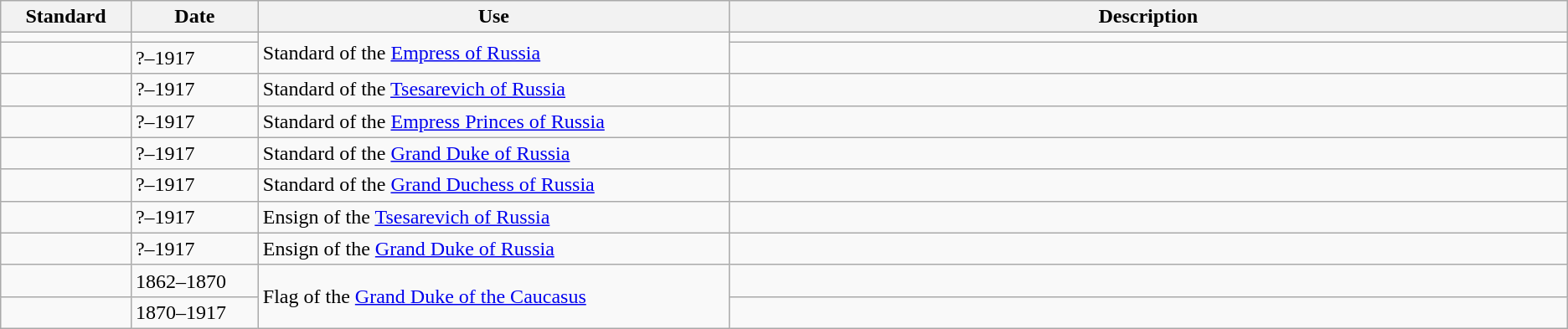<table class="wikitable">
<tr>
<th width="100">Standard</th>
<th width="100">Date</th>
<th width="400">Use</th>
<th width="725">Description</th>
</tr>
<tr>
<td></td>
<td></td>
<td rowspan="2">Standard of the <a href='#'>Empress of Russia</a></td>
<td></td>
</tr>
<tr>
<td></td>
<td>?–1917</td>
<td></td>
</tr>
<tr>
<td></td>
<td>?–1917</td>
<td>Standard of the <a href='#'>Tsesarevich of Russia</a></td>
<td></td>
</tr>
<tr>
<td></td>
<td>?–1917</td>
<td>Standard of the <a href='#'>Empress Princes of Russia</a></td>
<td></td>
</tr>
<tr>
<td></td>
<td>?–1917</td>
<td>Standard of the <a href='#'>Grand Duke of Russia</a></td>
<td></td>
</tr>
<tr>
<td></td>
<td>?–1917</td>
<td>Standard of the <a href='#'>Grand Duchess of Russia</a></td>
<td></td>
</tr>
<tr>
<td></td>
<td>?–1917</td>
<td>Ensign of the <a href='#'>Tsesarevich of Russia</a></td>
<td></td>
</tr>
<tr>
<td></td>
<td>?–1917</td>
<td>Ensign of the <a href='#'>Grand Duke of Russia</a></td>
<td></td>
</tr>
<tr>
<td></td>
<td>1862–1870</td>
<td rowspan="2">Flag of the <a href='#'>Grand Duke of the Caucasus</a></td>
<td></td>
</tr>
<tr>
<td></td>
<td>1870–1917</td>
<td></td>
</tr>
</table>
